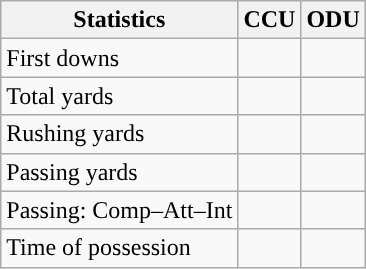<table class="wikitable" style="float: left;">
<tr>
<th>Statistics</th>
<th>CCU</th>
<th>ODU</th>
</tr>
<tr>
<td>First downs</td>
<td></td>
<td></td>
</tr>
<tr>
<td>Total yards</td>
<td></td>
<td></td>
</tr>
<tr>
<td>Rushing yards</td>
<td></td>
<td></td>
</tr>
<tr>
<td>Passing yards</td>
<td></td>
<td></td>
</tr>
<tr>
<td>Passing: Comp–Att–Int</td>
<td></td>
<td></td>
</tr>
<tr>
<td>Time of possession</td>
<td></td>
<td></td>
</tr>
</table>
